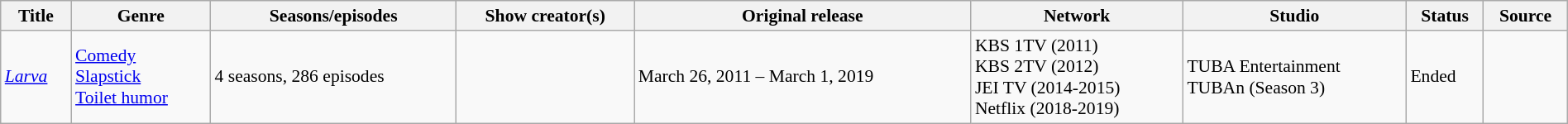<table class="wikitable sortable" style="text-align: left; font-size:90%; width:100%;">
<tr>
<th scope="col">Title</th>
<th scope="col">Genre</th>
<th scope="col">Seasons/episodes</th>
<th scope="col">Show creator(s)</th>
<th scope="col">Original release</th>
<th scope="col">Network</th>
<th scope="col">Studio</th>
<th scope="col">Status</th>
<th scope="col">Source</th>
</tr>
<tr>
<td rowspan="3"><em><a href='#'>Larva</a></em></td>
<td rowspan="3"><a href='#'>Comedy</a><br><a href='#'>Slapstick</a><br><a href='#'>Toilet humor</a></td>
<td rowspan="3">4 seasons, 286 episodes</td>
<td rowspan="3"></td>
<td rowspan="3">March 26, 2011 – March 1, 2019</td>
<td rowspan="3">KBS 1TV (2011)<br>KBS 2TV (2012)<br>JEI TV (2014-2015)<br>Netflix (2018-2019)</td>
<td rowspan="3">TUBA Entertainment<br>TUBAn (Season 3)</td>
<td rowspan="3">Ended</td>
<td rowspan="3"></td>
</tr>
</table>
